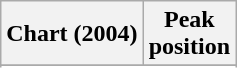<table class="wikitable sortable plainrowheaders" style="text-align:center">
<tr>
<th scope="col">Chart (2004)</th>
<th scope="col">Peak<br>position</th>
</tr>
<tr>
</tr>
<tr>
</tr>
<tr>
</tr>
<tr>
</tr>
<tr>
</tr>
<tr>
</tr>
<tr>
</tr>
<tr>
</tr>
</table>
